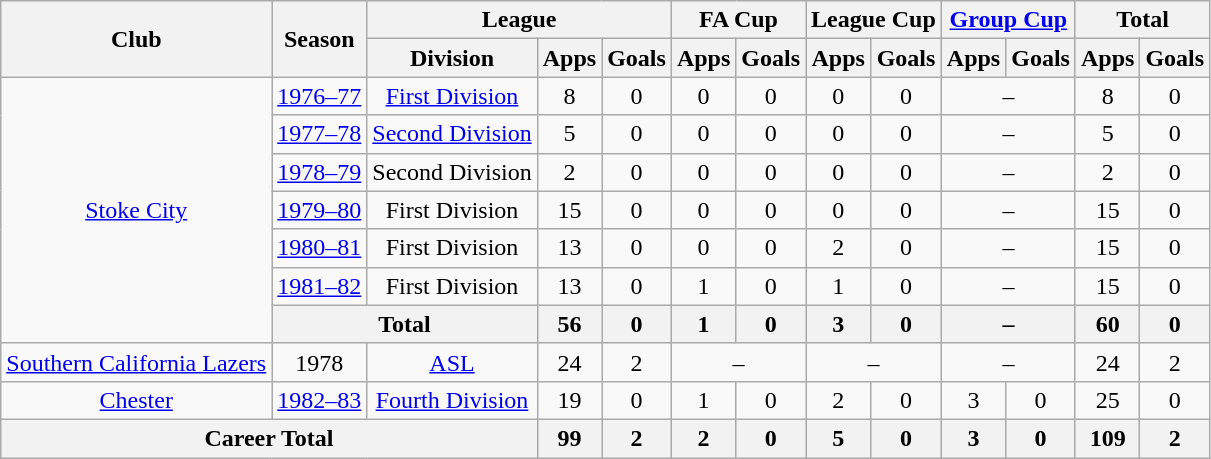<table class="wikitable" style="text-align: center;">
<tr>
<th rowspan="2">Club</th>
<th rowspan="2">Season</th>
<th colspan="3">League</th>
<th colspan="2">FA Cup</th>
<th colspan="2">League Cup</th>
<th colspan="2"><a href='#'>Group Cup</a></th>
<th colspan="2">Total</th>
</tr>
<tr>
<th>Division</th>
<th>Apps</th>
<th>Goals</th>
<th>Apps</th>
<th>Goals</th>
<th>Apps</th>
<th>Goals</th>
<th>Apps</th>
<th>Goals</th>
<th>Apps</th>
<th>Goals</th>
</tr>
<tr>
<td rowspan="7"><a href='#'>Stoke City</a></td>
<td><a href='#'>1976–77</a></td>
<td><a href='#'>First Division</a></td>
<td>8</td>
<td>0</td>
<td>0</td>
<td>0</td>
<td>0</td>
<td>0</td>
<td colspan="2">–</td>
<td>8</td>
<td>0</td>
</tr>
<tr>
<td><a href='#'>1977–78</a></td>
<td><a href='#'>Second Division</a></td>
<td>5</td>
<td>0</td>
<td>0</td>
<td>0</td>
<td>0</td>
<td>0</td>
<td colspan="2">–</td>
<td>5</td>
<td>0</td>
</tr>
<tr>
<td><a href='#'>1978–79</a></td>
<td>Second Division</td>
<td>2</td>
<td>0</td>
<td>0</td>
<td>0</td>
<td>0</td>
<td>0</td>
<td colspan="2">–</td>
<td>2</td>
<td>0</td>
</tr>
<tr>
<td><a href='#'>1979–80</a></td>
<td>First Division</td>
<td>15</td>
<td>0</td>
<td>0</td>
<td>0</td>
<td>0</td>
<td>0</td>
<td colspan="2">–</td>
<td>15</td>
<td>0</td>
</tr>
<tr>
<td><a href='#'>1980–81</a></td>
<td>First Division</td>
<td>13</td>
<td>0</td>
<td>0</td>
<td>0</td>
<td>2</td>
<td>0</td>
<td colspan="2">–</td>
<td>15</td>
<td>0</td>
</tr>
<tr>
<td><a href='#'>1981–82</a></td>
<td>First Division</td>
<td>13</td>
<td>0</td>
<td>1</td>
<td>0</td>
<td>1</td>
<td>0</td>
<td colspan="2">–</td>
<td>15</td>
<td>0</td>
</tr>
<tr>
<th colspan=2>Total</th>
<th>56</th>
<th>0</th>
<th>1</th>
<th>0</th>
<th>3</th>
<th>0</th>
<th colspan="2">–</th>
<th>60</th>
<th>0</th>
</tr>
<tr>
<td><a href='#'>Southern California Lazers</a></td>
<td>1978</td>
<td><a href='#'>ASL</a></td>
<td>24</td>
<td>2</td>
<td colspan="2">–</td>
<td colspan="2">–</td>
<td colspan="2">–</td>
<td>24</td>
<td>2</td>
</tr>
<tr>
<td><a href='#'>Chester</a></td>
<td><a href='#'>1982–83</a></td>
<td><a href='#'>Fourth Division</a></td>
<td>19</td>
<td>0</td>
<td>1</td>
<td>0</td>
<td>2</td>
<td>0</td>
<td>3</td>
<td>0</td>
<td>25</td>
<td>0</td>
</tr>
<tr>
<th colspan="3">Career Total</th>
<th>99</th>
<th>2</th>
<th>2</th>
<th>0</th>
<th>5</th>
<th>0</th>
<th>3</th>
<th>0</th>
<th>109</th>
<th>2</th>
</tr>
</table>
